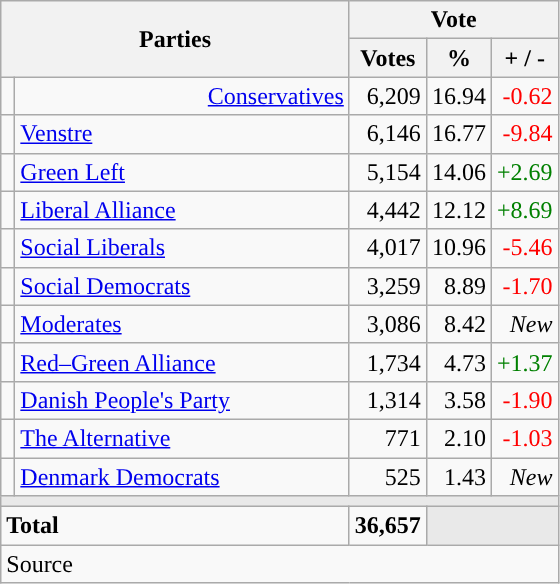<table class="wikitable" style="text-align:right;">
<tr>
<th style="text-align:centre;" rowspan="2" colspan="2" width="225">Parties</th>
<th colspan="3">Vote</th>
</tr>
<tr>
<th width="15">Votes</th>
<th width="15">%</th>
<th width="15">+ / -</th>
</tr>
<tr>
<td width=2 bgcolor=></td>
<td><a href='#'>Conservatives</a></td>
<td>6,209</td>
<td>16.94</td>
<td style=color:red;>-0.62</td>
</tr>
<tr>
<td width=2 bgcolor=></td>
<td align=left><a href='#'>Venstre</a></td>
<td>6,146</td>
<td>16.77</td>
<td style=color:red;>-9.84</td>
</tr>
<tr>
<td width=2 bgcolor=></td>
<td align=left><a href='#'>Green Left</a></td>
<td>5,154</td>
<td>14.06</td>
<td style=color:green;>+2.69</td>
</tr>
<tr>
<td width=2 bgcolor=></td>
<td align=left><a href='#'>Liberal Alliance</a></td>
<td>4,442</td>
<td>12.12</td>
<td style=color:green;>+8.69</td>
</tr>
<tr>
<td width=2 bgcolor=></td>
<td align=left><a href='#'>Social Liberals</a></td>
<td>4,017</td>
<td>10.96</td>
<td style=color:red;>-5.46</td>
</tr>
<tr>
<td width=2 bgcolor=></td>
<td align=left><a href='#'>Social Democrats</a></td>
<td>3,259</td>
<td>8.89</td>
<td style=color:red;>-1.70</td>
</tr>
<tr>
<td width=2 bgcolor=></td>
<td align=left><a href='#'>Moderates</a></td>
<td>3,086</td>
<td>8.42</td>
<td><em>New</em></td>
</tr>
<tr>
<td width=2 bgcolor=></td>
<td align=left><a href='#'>Red–Green Alliance</a></td>
<td>1,734</td>
<td>4.73</td>
<td style=color:green;>+1.37</td>
</tr>
<tr>
<td width=2 bgcolor=></td>
<td align=left><a href='#'>Danish People's Party</a></td>
<td>1,314</td>
<td>3.58</td>
<td style=color:red;>-1.90</td>
</tr>
<tr>
<td width=2 bgcolor=></td>
<td align=left><a href='#'>The Alternative</a></td>
<td>771</td>
<td>2.10</td>
<td style=color:red;>-1.03</td>
</tr>
<tr>
<td width=2 bgcolor=></td>
<td align=left><a href='#'>Denmark Democrats</a></td>
<td>525</td>
<td>1.43</td>
<td><em>New</em></td>
</tr>
<tr>
<td colspan="7" bgcolor="#E9E9E9"></td>
</tr>
<tr>
<td align="left" colspan="2"><strong>Total</strong></td>
<td><strong>36,657</strong></td>
<td bgcolor=#E9E9E9 colspan=2></td>
</tr>
<tr>
<td align="left" colspan="6">Source</td>
</tr>
</table>
